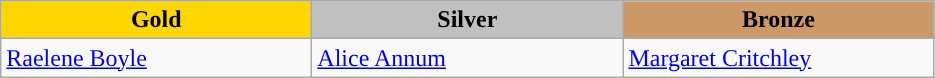<table class="wikitable">
<tr>
<th scope=col style="background-color:gold; width:200px;">Gold</th>
<th scope=col style="background-color:silver; width:200px;">Silver</th>
<th scope=col style="background-color:#cc9966; width:200px;">Bronze</th>
</tr>
<tr>
<td><a href='#'>Raelene Boyle</a><br><em></em></td>
<td><a href='#'>Alice Annum</a><br><em></em></td>
<td><a href='#'>Margaret Critchley</a><br><em></em></td>
</tr>
</table>
